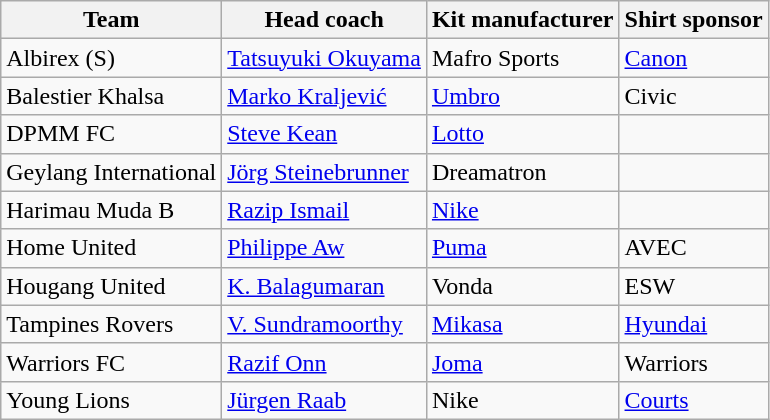<table class="wikitable sortable" style="text-align: left;">
<tr>
<th>Team</th>
<th>Head coach</th>
<th>Kit manufacturer</th>
<th>Shirt sponsor</th>
</tr>
<tr>
<td> Albirex (S)</td>
<td> <a href='#'>Tatsuyuki Okuyama</a></td>
<td>Mafro Sports</td>
<td><a href='#'>Canon</a></td>
</tr>
<tr>
<td>Balestier Khalsa</td>
<td> <a href='#'>Marko Kraljević</a></td>
<td><a href='#'>Umbro</a></td>
<td>Civic</td>
</tr>
<tr>
<td> DPMM FC</td>
<td> <a href='#'>Steve Kean</a></td>
<td><a href='#'>Lotto</a></td>
<td></td>
</tr>
<tr>
<td>Geylang International</td>
<td> <a href='#'>Jörg Steinebrunner</a></td>
<td>Dreamatron</td>
<td></td>
</tr>
<tr>
<td> Harimau Muda B</td>
<td> <a href='#'>Razip Ismail</a></td>
<td><a href='#'>Nike</a></td>
<td></td>
</tr>
<tr>
<td>Home United</td>
<td><a href='#'>Philippe Aw</a></td>
<td><a href='#'>Puma</a></td>
<td>AVEC</td>
</tr>
<tr>
<td>Hougang United</td>
<td><a href='#'>K. Balagumaran</a></td>
<td>Vonda</td>
<td>ESW</td>
</tr>
<tr>
<td>Tampines Rovers</td>
<td><a href='#'>V. Sundramoorthy</a></td>
<td><a href='#'>Mikasa</a></td>
<td><a href='#'>Hyundai</a></td>
</tr>
<tr>
<td>Warriors FC</td>
<td><a href='#'>Razif Onn</a></td>
<td><a href='#'>Joma</a></td>
<td>Warriors</td>
</tr>
<tr>
<td> Young Lions</td>
<td> <a href='#'>Jürgen Raab</a></td>
<td>Nike</td>
<td><a href='#'>Courts</a></td>
</tr>
</table>
